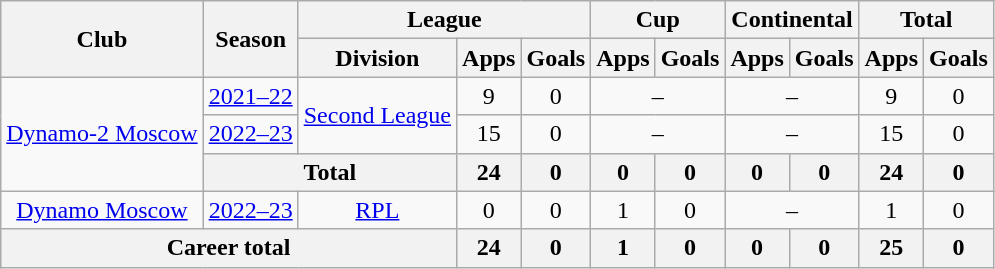<table class="wikitable" style="text-align: center;">
<tr>
<th rowspan=2>Club</th>
<th rowspan=2>Season</th>
<th colspan=3>League</th>
<th colspan=2>Cup</th>
<th colspan=2>Continental</th>
<th colspan=2>Total</th>
</tr>
<tr>
<th>Division</th>
<th>Apps</th>
<th>Goals</th>
<th>Apps</th>
<th>Goals</th>
<th>Apps</th>
<th>Goals</th>
<th>Apps</th>
<th>Goals</th>
</tr>
<tr>
<td rowspan="3"><a href='#'>Dynamo-2 Moscow</a></td>
<td><a href='#'>2021–22</a></td>
<td rowspan="2"><a href='#'>Second League</a></td>
<td>9</td>
<td>0</td>
<td colspan=2>–</td>
<td colspan=2>–</td>
<td>9</td>
<td>0</td>
</tr>
<tr>
<td><a href='#'>2022–23</a></td>
<td>15</td>
<td>0</td>
<td colspan=2>–</td>
<td colspan=2>–</td>
<td>15</td>
<td>0</td>
</tr>
<tr>
<th colspan=2>Total</th>
<th>24</th>
<th>0</th>
<th>0</th>
<th>0</th>
<th>0</th>
<th>0</th>
<th>24</th>
<th>0</th>
</tr>
<tr>
<td><a href='#'>Dynamo Moscow</a></td>
<td><a href='#'>2022–23</a></td>
<td><a href='#'>RPL</a></td>
<td>0</td>
<td>0</td>
<td>1</td>
<td>0</td>
<td colspan=2>–</td>
<td>1</td>
<td>0</td>
</tr>
<tr>
<th colspan=3>Career total</th>
<th>24</th>
<th>0</th>
<th>1</th>
<th>0</th>
<th>0</th>
<th>0</th>
<th>25</th>
<th>0</th>
</tr>
</table>
